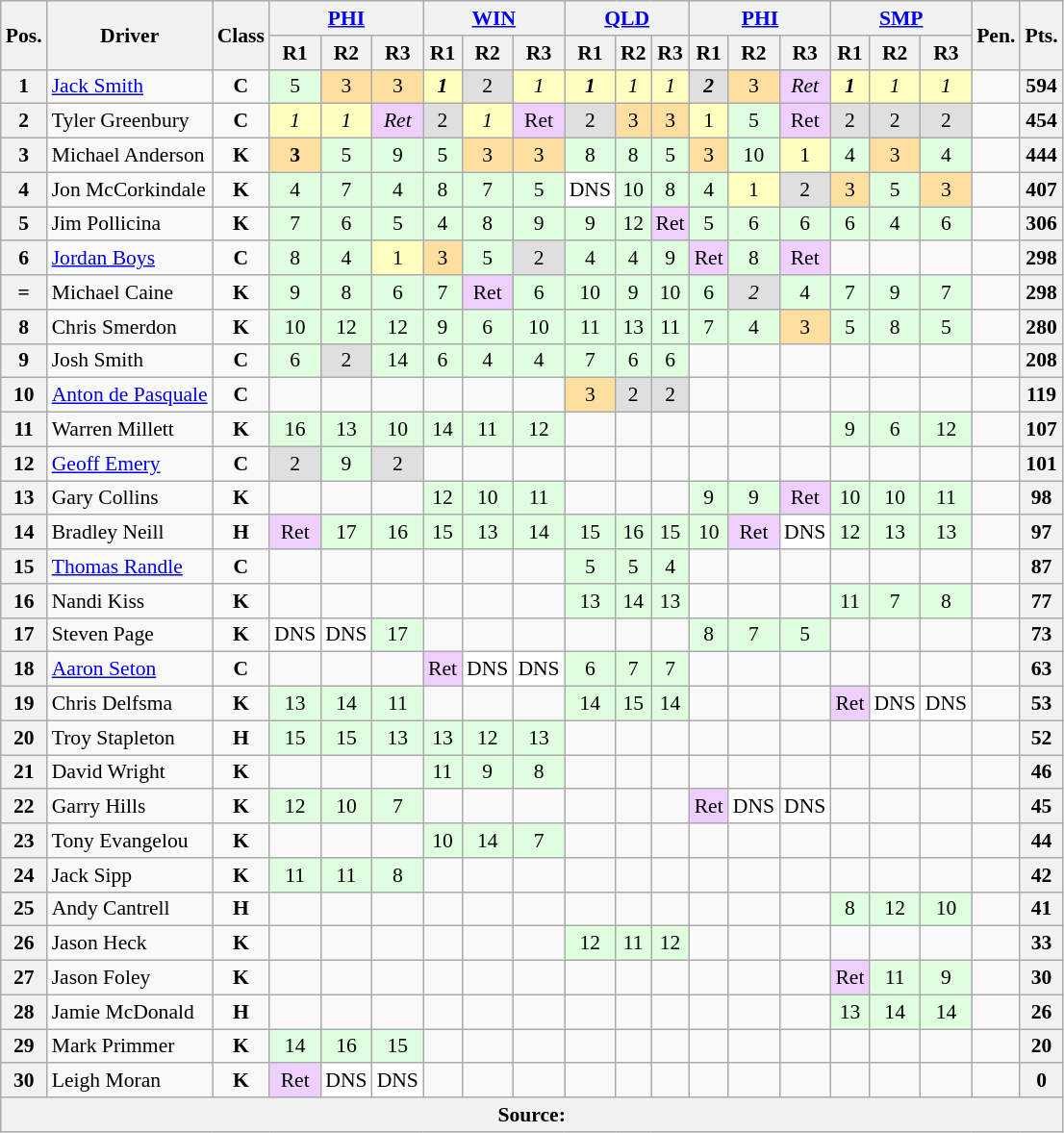<table class="wikitable" style="font-size: 90%; text-align: center">
<tr>
<th rowspan=2>Pos.</th>
<th rowspan=2>Driver</th>
<th rowspan=2>Class</th>
<th colspan="3"><a href='#'>PHI</a></th>
<th colspan="3"><a href='#'>WIN</a></th>
<th colspan="3"><a href='#'>QLD</a></th>
<th colspan="3"><a href='#'>PHI</a></th>
<th colspan="3"><a href='#'>SMP</a></th>
<th rowspan=2>Pen.</th>
<th rowspan=2>Pts.</th>
</tr>
<tr>
<th>R1</th>
<th>R2</th>
<th>R3</th>
<th>R1</th>
<th>R2</th>
<th>R3</th>
<th>R1</th>
<th>R2</th>
<th>R3</th>
<th>R1</th>
<th>R2</th>
<th>R3</th>
<th>R1</th>
<th>R2</th>
<th>R3</th>
</tr>
<tr>
<th>1</th>
<td align=left> <a href='#'>Jack Smith</a></td>
<td><strong><span>C</span></strong></td>
<td style="background:#dfffdf;">5</td>
<td style="background:#ffdf9f;">3</td>
<td style="background:#ffdf9f;">3</td>
<td style="background:#ffffbf;"><strong> <em>1</em> </strong></td>
<td style="background:#dfdfdf;">2</td>
<td style="background:#ffffbf;"><em>1</em></td>
<td style="background:#ffffbf;"><strong> <em>1</em> </strong></td>
<td style="background:#ffffbf;"><em>1</em></td>
<td style="background:#ffffbf;"><em>1</em></td>
<td style="background:#dfdfdf;"><strong> <em>2</em> </strong></td>
<td style="background:#ffdf9f;">3</td>
<td style="background:#efcfff;"><em>Ret</em></td>
<td style="background:#ffffbf;"><strong> <em>1</em> </strong></td>
<td style="background:#ffffbf;"><em>1</em></td>
<td style="background:#ffffbf;"><em>1</em></td>
<td></td>
<th>594</th>
</tr>
<tr>
<th>2</th>
<td align=left> Tyler Greenbury</td>
<td><strong><span>C</span></strong></td>
<td style="background:#ffffbf;"><em>1</em></td>
<td style="background:#ffffbf;"><em>1</em></td>
<td style="background:#efcfff;"><em>Ret</em></td>
<td style="background:#dfdfdf;">2</td>
<td style="background:#ffffbf;"><em>1</em></td>
<td style="background:#efcfff;">Ret</td>
<td style="background:#dfdfdf;">2</td>
<td style="background:#ffdf9f;">3</td>
<td style="background:#ffdf9f;">3</td>
<td style="background:#ffffbf;">1</td>
<td style="background:#dfffdf;">5</td>
<td style="background:#efcfff;">Ret</td>
<td style="background:#dfdfdf;">2</td>
<td style="background:#dfdfdf;">2</td>
<td style="background:#dfdfdf;">2</td>
<td></td>
<th>454</th>
</tr>
<tr>
<th>3</th>
<td align=left> Michael Anderson</td>
<td><strong><span>K</span></strong></td>
<td style="background:#ffdf9f;"><strong>3</strong></td>
<td style="background:#dfffdf;">5</td>
<td style="background:#dfffdf;">9</td>
<td style="background:#dfffdf;">5</td>
<td style="background:#ffdf9f;">3</td>
<td style="background:#ffdf9f;">3</td>
<td style="background:#dfffdf;">8</td>
<td style="background:#dfffdf;">8</td>
<td style="background:#dfffdf;">5</td>
<td style="background:#ffdf9f;">3</td>
<td style="background:#dfffdf;">10</td>
<td style="background:#ffffbf;">1</td>
<td style="background:#dfffdf;">4</td>
<td style="background:#ffdf9f;">3</td>
<td style="background:#dfffdf;">4</td>
<td></td>
<th>444</th>
</tr>
<tr>
<th>4</th>
<td align=left> Jon McCorkindale</td>
<td><strong><span>K</span></strong></td>
<td style="background:#dfffdf;">4</td>
<td style="background:#dfffdf;">7</td>
<td style="background:#dfffdf;">4</td>
<td style="background:#dfffdf;">8</td>
<td style="background:#dfffdf;">7</td>
<td style="background:#dfffdf;">5</td>
<td style="background:#ffffff;">DNS</td>
<td style="background:#dfffdf;">10</td>
<td style="background:#dfffdf;">8</td>
<td style="background:#dfffdf;">4</td>
<td style="background:#ffffbf;">1</td>
<td style="background:#dfdfdf;">2</td>
<td style="background:#ffdf9f;">3</td>
<td style="background:#dfffdf;">5</td>
<td style="background:#ffdf9f;">3</td>
<td></td>
<th>407</th>
</tr>
<tr>
<th>5</th>
<td align=left> Jim Pollicina</td>
<td><strong><span>K</span></strong></td>
<td style="background:#dfffdf;">7</td>
<td style="background:#dfffdf;">6</td>
<td style="background:#dfffdf;">5</td>
<td style="background:#dfffdf;">4</td>
<td style="background:#dfffdf;">8</td>
<td style="background:#dfffdf;">9</td>
<td style="background:#dfffdf;">9</td>
<td style="background:#dfffdf;">12</td>
<td style="background:#efcfff;">Ret</td>
<td style="background:#dfffdf;">5</td>
<td style="background:#dfffdf;">6</td>
<td style="background:#dfffdf;">6</td>
<td style="background:#dfffdf;">6</td>
<td style="background:#dfffdf;">4</td>
<td style="background:#dfffdf;">6</td>
<td></td>
<th>306</th>
</tr>
<tr>
<th>6</th>
<td align=left> <a href='#'>Jordan Boys</a></td>
<td><strong><span>C</span></strong></td>
<td style="background:#dfffdf;">8</td>
<td style="background:#dfffdf;">4</td>
<td style="background:#ffffbf;">1</td>
<td style="background:#ffdf9f;">3</td>
<td style="background:#dfffdf;">5</td>
<td style="background:#dfdfdf;">2</td>
<td style="background:#dfffdf;">4</td>
<td style="background:#dfffdf;">4</td>
<td style="background:#dfffdf;">9</td>
<td style="background:#efcfff;">Ret</td>
<td style="background:#dfffdf;">8</td>
<td style="background:#efcfff;">Ret</td>
<td></td>
<td></td>
<td></td>
<td></td>
<th>298</th>
</tr>
<tr>
<th>=</th>
<td align=left> Michael Caine</td>
<td><strong><span>K</span></strong></td>
<td style="background:#dfffdf;">9</td>
<td style="background:#dfffdf;">8</td>
<td style="background:#dfffdf;">6</td>
<td style="background:#dfffdf;">7</td>
<td style="background:#efcfff;">Ret</td>
<td style="background:#dfffdf;">6</td>
<td style="background:#dfffdf;">10</td>
<td style="background:#dfffdf;">9</td>
<td style="background:#dfffdf;">10</td>
<td style="background:#dfffdf;">6</td>
<td style="background:#dfdfdf;"><em>2</em></td>
<td style="background:#dfffdf;">4</td>
<td style="background:#dfffdf;">7</td>
<td style="background:#dfffdf;">9</td>
<td style="background:#dfffdf;">7</td>
<td></td>
<th>298</th>
</tr>
<tr>
<th>8</th>
<td align=left> Chris Smerdon</td>
<td><strong><span>K</span></strong></td>
<td style="background:#dfffdf;">10</td>
<td style="background:#dfffdf;">12</td>
<td style="background:#dfffdf;">12</td>
<td style="background:#dfffdf;">9</td>
<td style="background:#dfffdf;">6</td>
<td style="background:#dfffdf;">10</td>
<td style="background:#dfffdf;">11</td>
<td style="background:#dfffdf;">13</td>
<td style="background:#dfffdf;">11</td>
<td style="background:#dfffdf;">7</td>
<td style="background:#dfffdf;">4</td>
<td style="background:#ffdf9f;">3</td>
<td style="background:#dfffdf;">5</td>
<td style="background:#dfffdf;">8</td>
<td style="background:#dfffdf;">5</td>
<td></td>
<th>280</th>
</tr>
<tr>
<th>9</th>
<td align=left> Josh Smith</td>
<td><strong><span>C</span></strong></td>
<td style="background:#dfffdf;">6</td>
<td style="background:#dfdfdf;">2</td>
<td style="background:#dfffdf;">14</td>
<td style="background:#dfffdf;">6</td>
<td style="background:#dfffdf;">4</td>
<td style="background:#dfffdf;">4</td>
<td style="background:#dfffdf;">7</td>
<td style="background:#dfffdf;">6</td>
<td style="background:#dfffdf;">6</td>
<td></td>
<td></td>
<td></td>
<td></td>
<td></td>
<td></td>
<td></td>
<th>208</th>
</tr>
<tr>
<th>10</th>
<td align=left> <a href='#'>Anton de Pasquale</a></td>
<td><strong><span>C</span></strong></td>
<td></td>
<td></td>
<td></td>
<td></td>
<td></td>
<td></td>
<td style="background:#ffdf9f;">3</td>
<td style="background:#dfdfdf;">2</td>
<td style="background:#dfdfdf;">2</td>
<td></td>
<td></td>
<td></td>
<td></td>
<td></td>
<td></td>
<td></td>
<th>119</th>
</tr>
<tr>
<th>11</th>
<td align=left> Warren Millett</td>
<td><strong><span>K</span></strong></td>
<td style="background:#dfffdf;">16</td>
<td style="background:#dfffdf;">13</td>
<td style="background:#dfffdf;">10</td>
<td style="background:#dfffdf;">14</td>
<td style="background:#dfffdf;">11</td>
<td style="background:#dfffdf;">12</td>
<td></td>
<td></td>
<td></td>
<td></td>
<td></td>
<td></td>
<td style="background:#dfffdf;">9</td>
<td style="background:#dfffdf;">6</td>
<td style="background:#dfffdf;">12</td>
<td></td>
<th>107</th>
</tr>
<tr>
<th>12</th>
<td align=left> <a href='#'>Geoff Emery</a></td>
<td><strong><span>C</span></strong></td>
<td style="background:#dfdfdf;">2</td>
<td style="background:#dfffdf;">9</td>
<td style="background:#dfdfdf;">2</td>
<td></td>
<td></td>
<td></td>
<td></td>
<td></td>
<td></td>
<td></td>
<td></td>
<td></td>
<td></td>
<td></td>
<td></td>
<td></td>
<th>101</th>
</tr>
<tr>
<th>13</th>
<td align=left> Gary Collins</td>
<td><strong><span>K</span></strong></td>
<td></td>
<td></td>
<td></td>
<td style="background:#dfffdf;">12</td>
<td style="background:#dfffdf;">10</td>
<td style="background:#dfffdf;">11</td>
<td></td>
<td></td>
<td></td>
<td style="background:#dfffdf;">9</td>
<td style="background:#dfffdf;">9</td>
<td style="background:#efcfff;">Ret</td>
<td style="background:#dfffdf;">10</td>
<td style="background:#dfffdf;">10</td>
<td style="background:#dfffdf;">11</td>
<td></td>
<th>98</th>
</tr>
<tr>
<th>14</th>
<td align=left> Bradley Neill</td>
<td><strong><span>H</span></strong></td>
<td style="background:#efcfff;">Ret</td>
<td style="background:#dfffdf;">17</td>
<td style="background:#dfffdf;">16</td>
<td style="background:#dfffdf;">15</td>
<td style="background:#dfffdf;">13</td>
<td style="background:#dfffdf;">14</td>
<td style="background:#dfffdf;">15</td>
<td style="background:#dfffdf;">16</td>
<td style="background:#dfffdf;">15</td>
<td style="background:#dfffdf;">10</td>
<td style="background:#efcfff;">Ret</td>
<td style="background:#ffffff;">DNS</td>
<td style="background:#dfffdf;">12</td>
<td style="background:#dfffdf;">13</td>
<td style="background:#dfffdf;">13</td>
<td></td>
<th>97</th>
</tr>
<tr>
<th>15</th>
<td align=left> <a href='#'>Thomas Randle</a></td>
<td><strong><span>C</span></strong></td>
<td></td>
<td></td>
<td></td>
<td></td>
<td></td>
<td></td>
<td style="background:#dfffdf;">5</td>
<td style="background:#dfffdf;">5</td>
<td style="background:#dfffdf;">4</td>
<td></td>
<td></td>
<td></td>
<td></td>
<td></td>
<td></td>
<td></td>
<th>87</th>
</tr>
<tr>
<th>16</th>
<td align=left> Nandi Kiss</td>
<td><strong><span>K</span></strong></td>
<td></td>
<td></td>
<td></td>
<td></td>
<td></td>
<td></td>
<td style="background:#dfffdf;">13</td>
<td style="background:#dfffdf;">14</td>
<td style="background:#dfffdf;">13</td>
<td></td>
<td></td>
<td></td>
<td style="background:#dfffdf;">11</td>
<td style="background:#dfffdf;">7</td>
<td style="background:#dfffdf;">8</td>
<td></td>
<th>77</th>
</tr>
<tr>
<th>17</th>
<td align=left> Steven Page</td>
<td><strong><span>K</span></strong></td>
<td style="background:#ffffff;">DNS</td>
<td style="background:#ffffff;">DNS</td>
<td style="background:#dfffdf;">17</td>
<td></td>
<td></td>
<td></td>
<td></td>
<td></td>
<td></td>
<td style="background:#dfffdf;">8</td>
<td style="background:#dfffdf;">7</td>
<td style="background:#dfffdf;">5</td>
<td></td>
<td></td>
<td></td>
<td></td>
<th>73</th>
</tr>
<tr>
<th>18</th>
<td align=left> <a href='#'>Aaron Seton</a></td>
<td><strong><span>C</span></strong></td>
<td></td>
<td></td>
<td></td>
<td style="background:#efcfff;">Ret</td>
<td style="background:#ffffff;">DNS</td>
<td style="background:#ffffff;">DNS</td>
<td style="background:#dfffdf;">6</td>
<td style="background:#dfffdf;">7</td>
<td style="background:#dfffdf;">7</td>
<td></td>
<td></td>
<td></td>
<td></td>
<td></td>
<td></td>
<td></td>
<th>63</th>
</tr>
<tr>
<th>19</th>
<td align=left> Chris Delfsma</td>
<td><strong><span>K</span></strong></td>
<td style="background:#dfffdf;">13</td>
<td style="background:#dfffdf;">14</td>
<td style="background:#dfffdf;">11</td>
<td></td>
<td></td>
<td></td>
<td style="background:#dfffdf;">14</td>
<td style="background:#dfffdf;">15</td>
<td style="background:#dfffdf;">14</td>
<td></td>
<td></td>
<td></td>
<td style="background:#efcfff;">Ret</td>
<td style="background:#ffffff;">DNS</td>
<td style="background:#ffffff;">DNS</td>
<td></td>
<th>53</th>
</tr>
<tr>
<th>20</th>
<td align=left> Troy Stapleton</td>
<td><strong><span>H</span></strong></td>
<td style="background:#dfffdf;">15</td>
<td style="background:#dfffdf;">15</td>
<td style="background:#dfffdf;">13</td>
<td style="background:#dfffdf;">13</td>
<td style="background:#dfffdf;">12</td>
<td style="background:#dfffdf;">13</td>
<td></td>
<td></td>
<td></td>
<td></td>
<td></td>
<td></td>
<td></td>
<td></td>
<td></td>
<td></td>
<th>52</th>
</tr>
<tr>
<th>21</th>
<td align=left> David Wright</td>
<td><strong><span>K</span></strong></td>
<td></td>
<td></td>
<td></td>
<td style="background:#dfffdf;">11</td>
<td style="background:#dfffdf;">9</td>
<td style="background:#dfffdf;">8</td>
<td></td>
<td></td>
<td></td>
<td></td>
<td></td>
<td></td>
<td></td>
<td></td>
<td></td>
<td></td>
<th>46</th>
</tr>
<tr>
<th>22</th>
<td align=left> Garry Hills</td>
<td><strong><span>K</span></strong></td>
<td style="background:#dfffdf;">12</td>
<td style="background:#dfffdf;">10</td>
<td style="background:#dfffdf;">7</td>
<td></td>
<td></td>
<td></td>
<td></td>
<td></td>
<td></td>
<td style="background:#efcfff;">Ret</td>
<td style="background:#ffffff;">DNS</td>
<td style="background:#ffffff;">DNS</td>
<td></td>
<td></td>
<td></td>
<td></td>
<th>45</th>
</tr>
<tr>
<th>23</th>
<td align=left> Tony Evangelou</td>
<td><strong><span>K</span></strong></td>
<td></td>
<td></td>
<td></td>
<td style="background:#dfffdf;">10</td>
<td style="background:#dfffdf;">14</td>
<td style="background:#dfffdf;">7</td>
<td></td>
<td></td>
<td></td>
<td></td>
<td></td>
<td></td>
<td></td>
<td></td>
<td></td>
<td></td>
<th>44</th>
</tr>
<tr>
<th>24</th>
<td align=left> Jack Sipp</td>
<td><strong><span>K</span></strong></td>
<td style="background:#dfffdf;">11</td>
<td style="background:#dfffdf;">11</td>
<td style="background:#dfffdf;">8</td>
<td></td>
<td></td>
<td></td>
<td></td>
<td></td>
<td></td>
<td></td>
<td></td>
<td></td>
<td></td>
<td></td>
<td></td>
<td></td>
<th>42</th>
</tr>
<tr>
<th>25</th>
<td align=left> Andy Cantrell</td>
<td><strong><span>H</span></strong></td>
<td></td>
<td></td>
<td></td>
<td></td>
<td></td>
<td></td>
<td></td>
<td></td>
<td></td>
<td></td>
<td></td>
<td></td>
<td style="background:#dfffdf;">8</td>
<td style="background:#dfffdf;">12</td>
<td style="background:#dfffdf;">10</td>
<td></td>
<th>41</th>
</tr>
<tr>
<th>26</th>
<td align=left> Jason Heck</td>
<td><strong><span>K</span></strong></td>
<td></td>
<td></td>
<td></td>
<td></td>
<td></td>
<td></td>
<td style="background:#dfffdf;">12</td>
<td style="background:#dfffdf;">11</td>
<td style="background:#dfffdf;">12</td>
<td></td>
<td></td>
<td></td>
<td></td>
<td></td>
<td></td>
<td></td>
<th>33</th>
</tr>
<tr>
<th>27</th>
<td align=left> Jason Foley</td>
<td><strong><span>K</span></strong></td>
<td></td>
<td></td>
<td></td>
<td></td>
<td></td>
<td></td>
<td></td>
<td></td>
<td></td>
<td></td>
<td></td>
<td></td>
<td style="background:#efcfff;">Ret</td>
<td style="background:#dfffdf;">11</td>
<td style="background:#dfffdf;">9</td>
<td></td>
<th>30</th>
</tr>
<tr>
<th>28</th>
<td align=left> Jamie McDonald</td>
<td><strong><span>H</span></strong></td>
<td></td>
<td></td>
<td></td>
<td></td>
<td></td>
<td></td>
<td></td>
<td></td>
<td></td>
<td></td>
<td></td>
<td></td>
<td style="background:#dfffdf;">13</td>
<td style="background:#dfffdf;">14</td>
<td style="background:#dfffdf;">14</td>
<td></td>
<th>26</th>
</tr>
<tr>
<th>29</th>
<td align=left> Mark Primmer</td>
<td><strong><span>K</span></strong></td>
<td style="background:#dfffdf;">14</td>
<td style="background:#dfffdf;">16</td>
<td style="background:#dfffdf;">15</td>
<td></td>
<td></td>
<td></td>
<td></td>
<td></td>
<td></td>
<td></td>
<td></td>
<td></td>
<td></td>
<td></td>
<td></td>
<td></td>
<th>20</th>
</tr>
<tr>
<th>30</th>
<td align=left> Leigh Moran</td>
<td><strong><span>K</span></strong></td>
<td style="background:#efcfff;">Ret</td>
<td style="background:#ffffff;">DNS</td>
<td style="background:#ffffff;">DNS</td>
<td></td>
<td></td>
<td></td>
<td></td>
<td></td>
<td></td>
<td></td>
<td></td>
<td></td>
<td></td>
<td></td>
<td></td>
<td></td>
<th>0</th>
</tr>
<tr>
<th colspan=20>Source:</th>
</tr>
</table>
